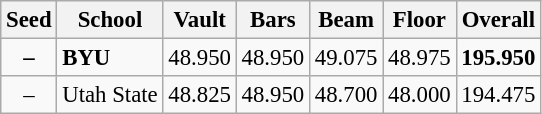<table class="wikitable" style="white-space:nowrap; font-size:95%; text-align:center">
<tr>
<th>Seed</th>
<th>School</th>
<th>Vault</th>
<th>Bars</th>
<th>Beam</th>
<th>Floor</th>
<th>Overall</th>
</tr>
<tr>
<td><strong>–</strong></td>
<td align=left><strong>BYU</strong></td>
<td>48.950</td>
<td>48.950</td>
<td>49.075</td>
<td>48.975</td>
<td><strong>195.950</strong></td>
</tr>
<tr>
<td>–</td>
<td align=left>Utah State</td>
<td>48.825</td>
<td>48.950</td>
<td>48.700</td>
<td>48.000</td>
<td>194.475</td>
</tr>
</table>
